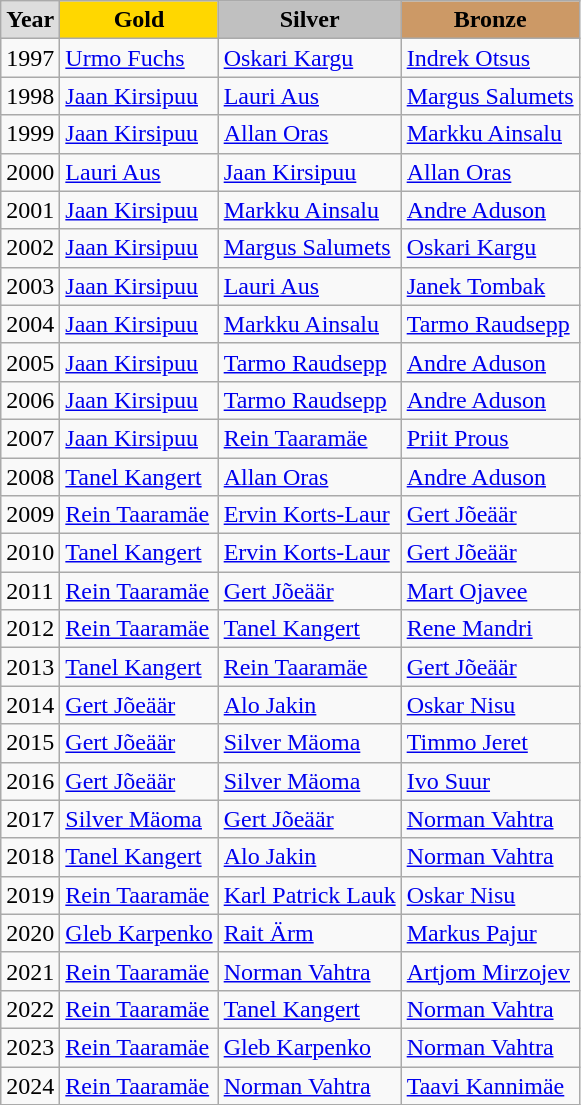<table class="wikitable" style="text-align:left;">
<tr>
<td style="background:#DDDDDD; font-weight:bold; text-align:center;">Year</td>
<td style="background:gold; font-weight:bold; text-align:center;">Gold</td>
<td style="background:silver; font-weight:bold; text-align:center;">Silver</td>
<td style="background:#cc9966; font-weight:bold; text-align:center;">Bronze</td>
</tr>
<tr>
<td>1997</td>
<td><a href='#'>Urmo Fuchs</a></td>
<td><a href='#'>Oskari Kargu</a></td>
<td><a href='#'>Indrek Otsus</a></td>
</tr>
<tr>
<td>1998</td>
<td><a href='#'>Jaan Kirsipuu</a></td>
<td><a href='#'>Lauri Aus</a></td>
<td><a href='#'>Margus Salumets</a></td>
</tr>
<tr>
<td>1999</td>
<td><a href='#'>Jaan Kirsipuu</a></td>
<td><a href='#'>Allan Oras</a></td>
<td><a href='#'>Markku Ainsalu</a></td>
</tr>
<tr>
<td>2000</td>
<td><a href='#'>Lauri Aus</a></td>
<td><a href='#'>Jaan Kirsipuu</a></td>
<td><a href='#'>Allan Oras</a></td>
</tr>
<tr>
<td>2001</td>
<td><a href='#'>Jaan Kirsipuu</a></td>
<td><a href='#'>Markku Ainsalu</a></td>
<td><a href='#'>Andre Aduson</a></td>
</tr>
<tr>
<td>2002</td>
<td><a href='#'>Jaan Kirsipuu</a></td>
<td><a href='#'>Margus Salumets</a></td>
<td><a href='#'>Oskari Kargu</a></td>
</tr>
<tr>
<td>2003</td>
<td><a href='#'>Jaan Kirsipuu</a></td>
<td><a href='#'>Lauri Aus</a></td>
<td><a href='#'>Janek Tombak</a></td>
</tr>
<tr>
<td>2004</td>
<td><a href='#'>Jaan Kirsipuu</a></td>
<td><a href='#'>Markku Ainsalu</a></td>
<td><a href='#'>Tarmo Raudsepp</a></td>
</tr>
<tr>
<td>2005</td>
<td><a href='#'>Jaan Kirsipuu</a></td>
<td><a href='#'>Tarmo Raudsepp</a></td>
<td><a href='#'>Andre Aduson</a></td>
</tr>
<tr>
<td>2006</td>
<td><a href='#'>Jaan Kirsipuu</a></td>
<td><a href='#'>Tarmo Raudsepp</a></td>
<td><a href='#'>Andre Aduson</a></td>
</tr>
<tr>
<td>2007</td>
<td><a href='#'>Jaan Kirsipuu</a></td>
<td><a href='#'>Rein Taaramäe</a></td>
<td><a href='#'>Priit Prous</a></td>
</tr>
<tr>
<td>2008</td>
<td><a href='#'>Tanel Kangert</a></td>
<td><a href='#'>Allan Oras</a></td>
<td><a href='#'>Andre Aduson</a></td>
</tr>
<tr>
<td>2009</td>
<td><a href='#'>Rein Taaramäe</a></td>
<td><a href='#'>Ervin Korts-Laur</a></td>
<td><a href='#'>Gert Jõeäär</a></td>
</tr>
<tr>
<td>2010</td>
<td><a href='#'>Tanel Kangert</a></td>
<td><a href='#'>Ervin Korts-Laur</a></td>
<td><a href='#'>Gert Jõeäär</a></td>
</tr>
<tr>
<td>2011</td>
<td><a href='#'>Rein Taaramäe</a></td>
<td><a href='#'>Gert Jõeäär</a></td>
<td><a href='#'>Mart Ojavee</a></td>
</tr>
<tr>
<td>2012</td>
<td><a href='#'>Rein Taaramäe</a></td>
<td><a href='#'>Tanel Kangert</a></td>
<td><a href='#'>Rene Mandri</a></td>
</tr>
<tr>
<td>2013</td>
<td><a href='#'>Tanel Kangert</a></td>
<td><a href='#'>Rein Taaramäe</a></td>
<td><a href='#'>Gert Jõeäär</a></td>
</tr>
<tr>
<td>2014</td>
<td><a href='#'>Gert Jõeäär</a></td>
<td><a href='#'>Alo Jakin</a></td>
<td><a href='#'>Oskar Nisu</a></td>
</tr>
<tr>
<td>2015</td>
<td><a href='#'>Gert Jõeäär</a></td>
<td><a href='#'>Silver Mäoma</a></td>
<td><a href='#'>Timmo Jeret</a></td>
</tr>
<tr>
<td>2016</td>
<td><a href='#'>Gert Jõeäär</a></td>
<td><a href='#'>Silver Mäoma</a></td>
<td><a href='#'>Ivo Suur</a></td>
</tr>
<tr>
<td>2017</td>
<td><a href='#'>Silver Mäoma</a></td>
<td><a href='#'>Gert Jõeäär</a></td>
<td><a href='#'>Norman Vahtra</a></td>
</tr>
<tr>
<td>2018</td>
<td><a href='#'>Tanel Kangert</a></td>
<td><a href='#'>Alo Jakin</a></td>
<td><a href='#'>Norman Vahtra</a></td>
</tr>
<tr>
<td>2019</td>
<td><a href='#'>Rein Taaramäe</a></td>
<td><a href='#'>Karl Patrick Lauk</a></td>
<td><a href='#'>Oskar Nisu</a></td>
</tr>
<tr>
<td>2020</td>
<td><a href='#'>Gleb Karpenko</a></td>
<td><a href='#'>Rait Ärm</a></td>
<td><a href='#'>Markus Pajur</a></td>
</tr>
<tr>
<td>2021</td>
<td><a href='#'>Rein Taaramäe</a></td>
<td><a href='#'>Norman Vahtra</a></td>
<td><a href='#'>Artjom Mirzojev</a></td>
</tr>
<tr>
<td>2022</td>
<td><a href='#'>Rein Taaramäe</a></td>
<td><a href='#'>Tanel Kangert</a></td>
<td><a href='#'>Norman Vahtra</a></td>
</tr>
<tr>
<td>2023</td>
<td><a href='#'>Rein Taaramäe</a></td>
<td><a href='#'>Gleb Karpenko</a></td>
<td><a href='#'>Norman Vahtra</a></td>
</tr>
<tr>
<td>2024</td>
<td><a href='#'>Rein Taaramäe</a></td>
<td><a href='#'>Norman Vahtra</a></td>
<td><a href='#'>Taavi Kannimäe</a></td>
</tr>
</table>
